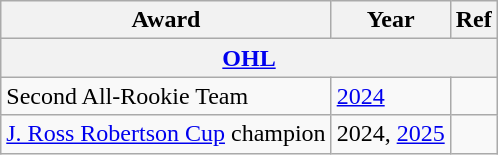<table class="wikitable">
<tr>
<th>Award</th>
<th>Year</th>
<th>Ref</th>
</tr>
<tr>
<th colspan="3"><a href='#'>OHL</a></th>
</tr>
<tr>
<td>Second All-Rookie Team</td>
<td><a href='#'>2024</a></td>
<td></td>
</tr>
<tr>
<td><a href='#'>J. Ross Robertson Cup</a> champion</td>
<td>2024, <a href='#'>2025</a></td>
<td></td>
</tr>
</table>
